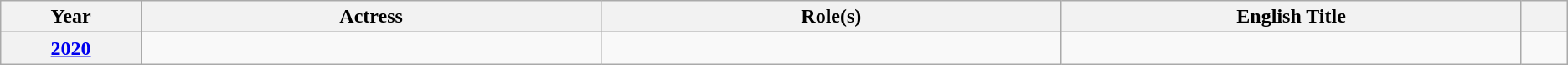<table class="wikitable unsortable">
<tr>
<th scope="col" style="width:3%;">Year</th>
<th scope="col" style="width:10%;">Actress</th>
<th scope="col" style="width:10%;">Role(s)</th>
<th scope="col" style="width:10%;">English Title</th>
<th scope="col" style="width:1%;" class="unsortable"></th>
</tr>
<tr>
<th scope="row" style="text-align:center"><a href='#'>2020</a></th>
<td></td>
<td></td>
<td colspan="1"></td>
<td style="text-align:center;"></td>
</tr>
</table>
